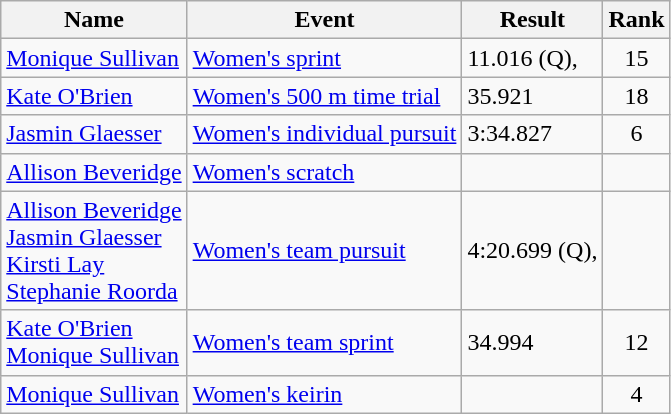<table class="wikitable sortable">
<tr>
<th>Name</th>
<th>Event</th>
<th>Result</th>
<th>Rank</th>
</tr>
<tr>
<td><a href='#'>Monique Sullivan</a></td>
<td><a href='#'>Women's sprint</a></td>
<td>11.016 (Q),</td>
<td align=center>15</td>
</tr>
<tr>
<td><a href='#'>Kate O'Brien</a></td>
<td><a href='#'>Women's 500 m time trial</a></td>
<td>35.921</td>
<td align=center>18</td>
</tr>
<tr>
<td><a href='#'>Jasmin Glaesser</a></td>
<td><a href='#'>Women's individual pursuit</a></td>
<td>3:34.827</td>
<td align=center>6</td>
</tr>
<tr>
<td><a href='#'>Allison Beveridge</a></td>
<td><a href='#'>Women's scratch</a></td>
<td></td>
<td align=center></td>
</tr>
<tr>
<td><a href='#'>Allison Beveridge</a><br><a href='#'>Jasmin Glaesser</a><br><a href='#'>Kirsti Lay</a><br><a href='#'>Stephanie Roorda</a></td>
<td><a href='#'>Women's team pursuit</a></td>
<td>4:20.699 (Q),</td>
<td align=center></td>
</tr>
<tr>
<td><a href='#'>Kate O'Brien</a><br><a href='#'>Monique Sullivan</a></td>
<td><a href='#'>Women's team sprint</a></td>
<td>34.994</td>
<td align=center>12</td>
</tr>
<tr>
<td><a href='#'>Monique Sullivan</a></td>
<td><a href='#'>Women's keirin</a></td>
<td></td>
<td align=center>4</td>
</tr>
</table>
